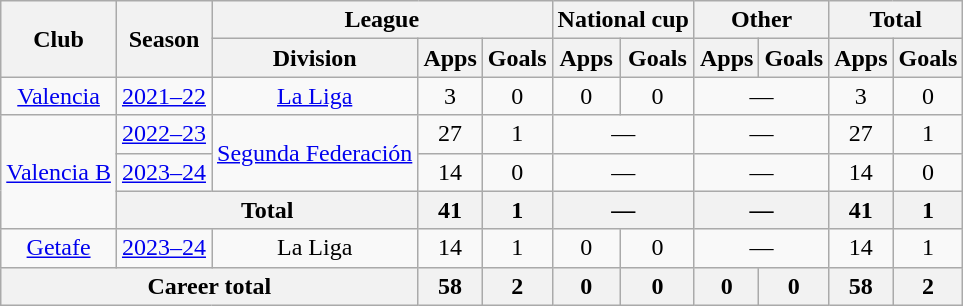<table class="wikitable" style="text-align:center">
<tr>
<th rowspan="2">Club</th>
<th rowspan="2">Season</th>
<th colspan="3">League</th>
<th colspan="2">National cup</th>
<th colspan="2">Other</th>
<th colspan="2">Total</th>
</tr>
<tr>
<th>Division</th>
<th>Apps</th>
<th>Goals</th>
<th>Apps</th>
<th>Goals</th>
<th>Apps</th>
<th>Goals</th>
<th>Apps</th>
<th>Goals</th>
</tr>
<tr>
<td><a href='#'>Valencia</a></td>
<td><a href='#'>2021–22</a></td>
<td><a href='#'>La Liga</a></td>
<td>3</td>
<td>0</td>
<td>0</td>
<td>0</td>
<td colspan="2">—</td>
<td>3</td>
<td>0</td>
</tr>
<tr>
<td rowspan="3"><a href='#'>Valencia B</a></td>
<td><a href='#'>2022–23</a></td>
<td rowspan="2"><a href='#'>Segunda Federación</a></td>
<td>27</td>
<td>1</td>
<td colspan="2">—</td>
<td colspan="2">—</td>
<td>27</td>
<td>1</td>
</tr>
<tr>
<td><a href='#'>2023–24</a></td>
<td>14</td>
<td>0</td>
<td colspan="2">—</td>
<td colspan="2">—</td>
<td>14</td>
<td>0</td>
</tr>
<tr>
<th colspan="2">Total</th>
<th>41</th>
<th>1</th>
<th colspan="2">—</th>
<th colspan="2">—</th>
<th>41</th>
<th>1</th>
</tr>
<tr>
<td><a href='#'>Getafe</a></td>
<td><a href='#'>2023–24</a></td>
<td>La Liga</td>
<td>14</td>
<td>1</td>
<td>0</td>
<td>0</td>
<td colspan="2">—</td>
<td>14</td>
<td>1</td>
</tr>
<tr>
<th colspan="3">Career total</th>
<th>58</th>
<th>2</th>
<th>0</th>
<th>0</th>
<th>0</th>
<th>0</th>
<th>58</th>
<th>2</th>
</tr>
</table>
